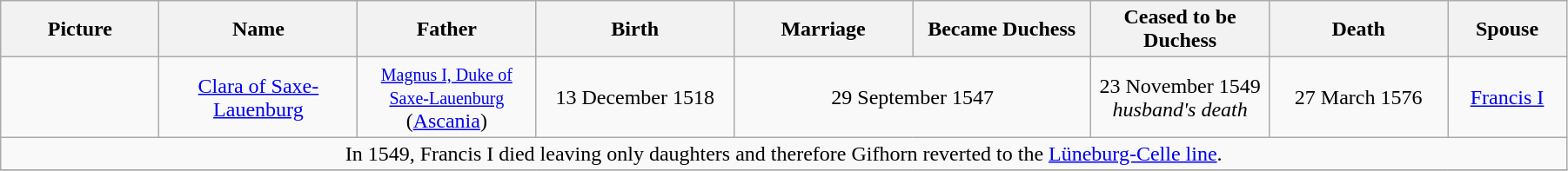<table width=95% class="wikitable">
<tr>
<th width = "8%">Picture</th>
<th width = "10%">Name</th>
<th width = "9%">Father</th>
<th width = "10%">Birth</th>
<th width = "9%">Marriage</th>
<th width = "9%">Became Duchess</th>
<th width = "9%">Ceased to be Duchess</th>
<th width = "9%">Death</th>
<th width = "6%">Spouse</th>
</tr>
<tr>
<td align="center"></td>
<td align="center"><a href='#'>Clara of Saxe-Lauenburg</a></td>
<td align="center"><small><a href='#'>Magnus I, Duke of Saxe-Lauenburg</a></small><br>(<a href='#'>Ascania</a>)</td>
<td align="center">13 December 1518</td>
<td align="center" colspan="2">29 September 1547</td>
<td align="center">23 November 1549<br><em>husband's death</em></td>
<td align="center">27 March 1576</td>
<td align="center"><a href='#'>Francis I</a></td>
</tr>
<tr>
<td align="center" colspan="9">In 1549, Francis I died leaving only daughters and therefore Gifhorn reverted to the <a href='#'>Lüneburg-Celle line</a>.</td>
</tr>
<tr>
</tr>
</table>
